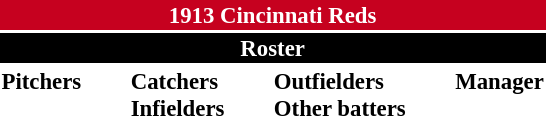<table class="toccolours" style="font-size: 95%;">
<tr>
<th colspan="10" style="background-color: #c6011f; color: white; text-align: center;">1913 Cincinnati Reds</th>
</tr>
<tr>
<td colspan="10" style="background-color: black; color: white; text-align: center;"><strong>Roster</strong></td>
</tr>
<tr>
<td valign="top"><strong>Pitchers</strong><br>


















</td>
<td width="25px"></td>
<td valign="top"><strong>Catchers</strong><br>




<strong>Infielders</strong>










</td>
<td width="25px"></td>
<td valign="top"><strong>Outfielders</strong><br>







<strong>Other batters</strong>
</td>
<td width="25px"></td>
<td valign="top"><strong>Manager</strong><br></td>
</tr>
</table>
